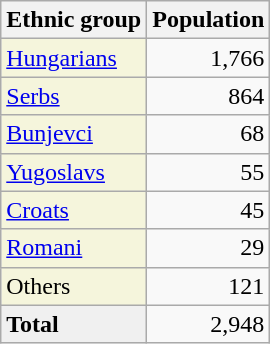<table class="wikitable">
<tr>
<th>Ethnic group</th>
<th>Population</th>
</tr>
<tr>
<td style="background:#F5F5DC;"><a href='#'>Hungarians</a></td>
<td align="right">1,766</td>
</tr>
<tr>
<td style="background:#F5F5DC;"><a href='#'>Serbs</a></td>
<td align="right">864</td>
</tr>
<tr>
<td style="background:#F5F5DC;"><a href='#'>Bunjevci</a></td>
<td align="right">68</td>
</tr>
<tr>
<td style="background:#F5F5DC;"><a href='#'>Yugoslavs</a></td>
<td align="right">55</td>
</tr>
<tr>
<td style="background:#F5F5DC;"><a href='#'>Croats</a></td>
<td align="right">45</td>
</tr>
<tr>
<td style="background:#F5F5DC;"><a href='#'>Romani</a></td>
<td align="right">29</td>
</tr>
<tr>
<td style="background:#F5F5DC;">Others</td>
<td align="right">121</td>
</tr>
<tr>
<td style="background:#F0F0F0;"><strong>Total</strong></td>
<td align="right">2,948</td>
</tr>
</table>
